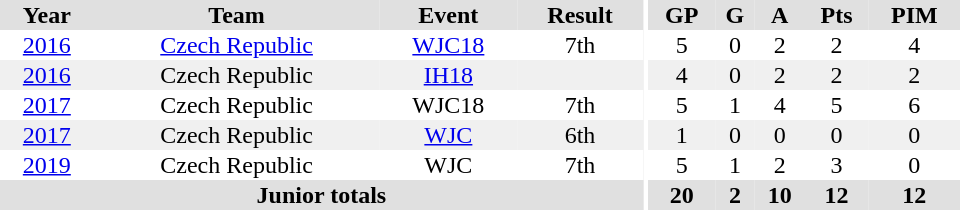<table border="0" cellpadding="1" cellspacing="0" ID="Table3" style="text-align:center; width:40em">
<tr ALIGN="center" bgcolor="#e0e0e0">
<th>Year</th>
<th>Team</th>
<th>Event</th>
<th>Result</th>
<th rowspan="102" bgcolor="#ffffff"></th>
<th>GP</th>
<th>G</th>
<th>A</th>
<th>Pts</th>
<th>PIM</th>
</tr>
<tr>
<td><a href='#'>2016</a></td>
<td><a href='#'>Czech Republic</a></td>
<td><a href='#'>WJC18</a></td>
<td>7th</td>
<td>5</td>
<td>0</td>
<td>2</td>
<td>2</td>
<td>4</td>
</tr>
<tr bgcolor="#f0f0f0">
<td><a href='#'>2016</a></td>
<td>Czech Republic</td>
<td><a href='#'>IH18</a></td>
<td></td>
<td>4</td>
<td>0</td>
<td>2</td>
<td>2</td>
<td>2</td>
</tr>
<tr>
<td><a href='#'>2017</a></td>
<td>Czech Republic</td>
<td>WJC18</td>
<td>7th</td>
<td>5</td>
<td>1</td>
<td>4</td>
<td>5</td>
<td>6</td>
</tr>
<tr bgcolor="#f0f0f0">
<td><a href='#'>2017</a></td>
<td>Czech Republic</td>
<td><a href='#'>WJC</a></td>
<td>6th</td>
<td>1</td>
<td>0</td>
<td>0</td>
<td>0</td>
<td>0</td>
</tr>
<tr>
<td><a href='#'>2019</a></td>
<td>Czech Republic</td>
<td>WJC</td>
<td>7th</td>
<td>5</td>
<td>1</td>
<td>2</td>
<td>3</td>
<td>0</td>
</tr>
<tr bgcolor="#e0e0e0">
<th colspan="4">Junior totals</th>
<th>20</th>
<th>2</th>
<th>10</th>
<th>12</th>
<th>12</th>
</tr>
</table>
